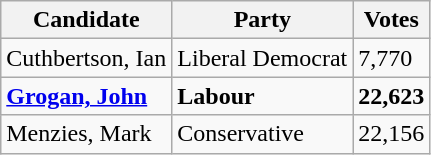<table class="wikitable">
<tr>
<th>Candidate</th>
<th>Party</th>
<th>Votes</th>
</tr>
<tr>
<td>Cuthbertson, Ian</td>
<td>Liberal Democrat</td>
<td>7,770</td>
</tr>
<tr>
<td><strong><a href='#'>Grogan, John</a></strong></td>
<td><strong>Labour</strong></td>
<td><strong>22,623</strong></td>
</tr>
<tr>
<td>Menzies, Mark</td>
<td>Conservative</td>
<td>22,156</td>
</tr>
</table>
